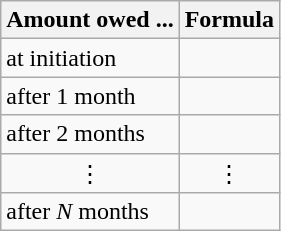<table class="wikitable">
<tr>
<th scope="col">Amount owed ...</th>
<th scope="col">Formula</th>
</tr>
<tr>
<td>at initiation</td>
<td></td>
</tr>
<tr>
<td>after 1 month</td>
<td></td>
</tr>
<tr>
<td>after 2 months</td>
<td></td>
</tr>
<tr>
<td style="text-align:center;">&vellip;</td>
<td style="text-align:center;">&vellip;</td>
</tr>
<tr>
<td>after <em>N</em> months</td>
<td></td>
</tr>
</table>
